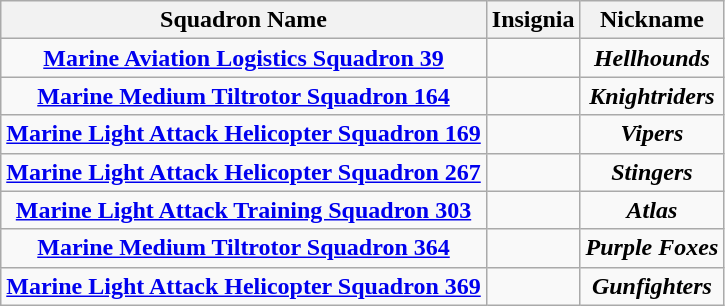<table class="wikitable sortable" style="text-align:center">
<tr>
<th>Squadron Name</th>
<th>Insignia</th>
<th>Nickname</th>
</tr>
<tr>
<td><strong><a href='#'>Marine Aviation Logistics Squadron 39</a></strong></td>
<td></td>
<td><strong><em>Hellhounds</em></strong></td>
</tr>
<tr>
<td><strong><a href='#'>Marine Medium Tiltrotor Squadron 164</a></strong></td>
<td></td>
<td><strong><em>Knightriders</em></strong></td>
</tr>
<tr>
<td><strong><a href='#'>Marine Light Attack Helicopter Squadron 169</a></strong></td>
<td></td>
<td><strong><em>Vipers</em></strong></td>
</tr>
<tr>
<td><strong><a href='#'>Marine Light Attack Helicopter Squadron 267</a></strong></td>
<td></td>
<td><strong><em>Stingers</em></strong></td>
</tr>
<tr>
<td><strong><a href='#'>Marine Light Attack Training Squadron 303</a></strong></td>
<td></td>
<td><strong><em>Atlas</em></strong></td>
</tr>
<tr>
<td><strong><a href='#'>Marine Medium Tiltrotor Squadron 364</a></strong></td>
<td></td>
<td><strong><em>Purple Foxes</em></strong></td>
</tr>
<tr>
<td><strong><a href='#'>Marine Light Attack Helicopter Squadron 369</a></strong></td>
<td></td>
<td><strong><em>Gunfighters</em></strong></td>
</tr>
</table>
